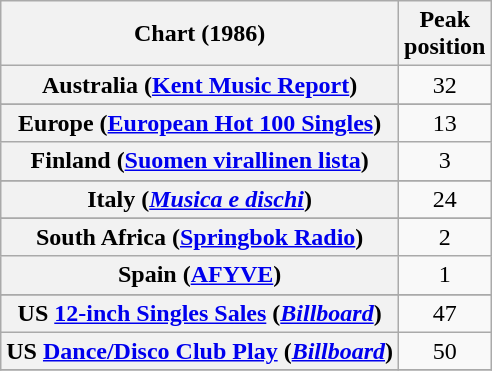<table class="wikitable sortable plainrowheaders" style="text-align:center">
<tr>
<th>Chart (1986)</th>
<th>Peak<br>position</th>
</tr>
<tr>
<th scope="row">Australia (<a href='#'>Kent Music Report</a>)</th>
<td>32</td>
</tr>
<tr>
</tr>
<tr>
</tr>
<tr>
<th scope="row">Europe (<a href='#'>European Hot 100 Singles</a>)</th>
<td>13</td>
</tr>
<tr>
<th scope="row">Finland (<a href='#'>Suomen virallinen lista</a>)</th>
<td>3</td>
</tr>
<tr>
</tr>
<tr>
<th scope="row">Italy (<em><a href='#'>Musica e dischi</a></em>)</th>
<td>24</td>
</tr>
<tr>
</tr>
<tr>
</tr>
<tr>
</tr>
<tr>
<th scope="row">South Africa (<a href='#'>Springbok Radio</a>)</th>
<td>2</td>
</tr>
<tr>
<th scope="row">Spain (<a href='#'>AFYVE</a>)</th>
<td>1</td>
</tr>
<tr>
</tr>
<tr>
</tr>
<tr>
<th scope="row">US <a href='#'>12-inch Singles Sales</a> (<em><a href='#'>Billboard</a></em>)</th>
<td>47</td>
</tr>
<tr>
<th scope="row">US <a href='#'>Dance/Disco Club Play</a> (<em><a href='#'>Billboard</a></em>)</th>
<td>50</td>
</tr>
<tr>
</tr>
</table>
